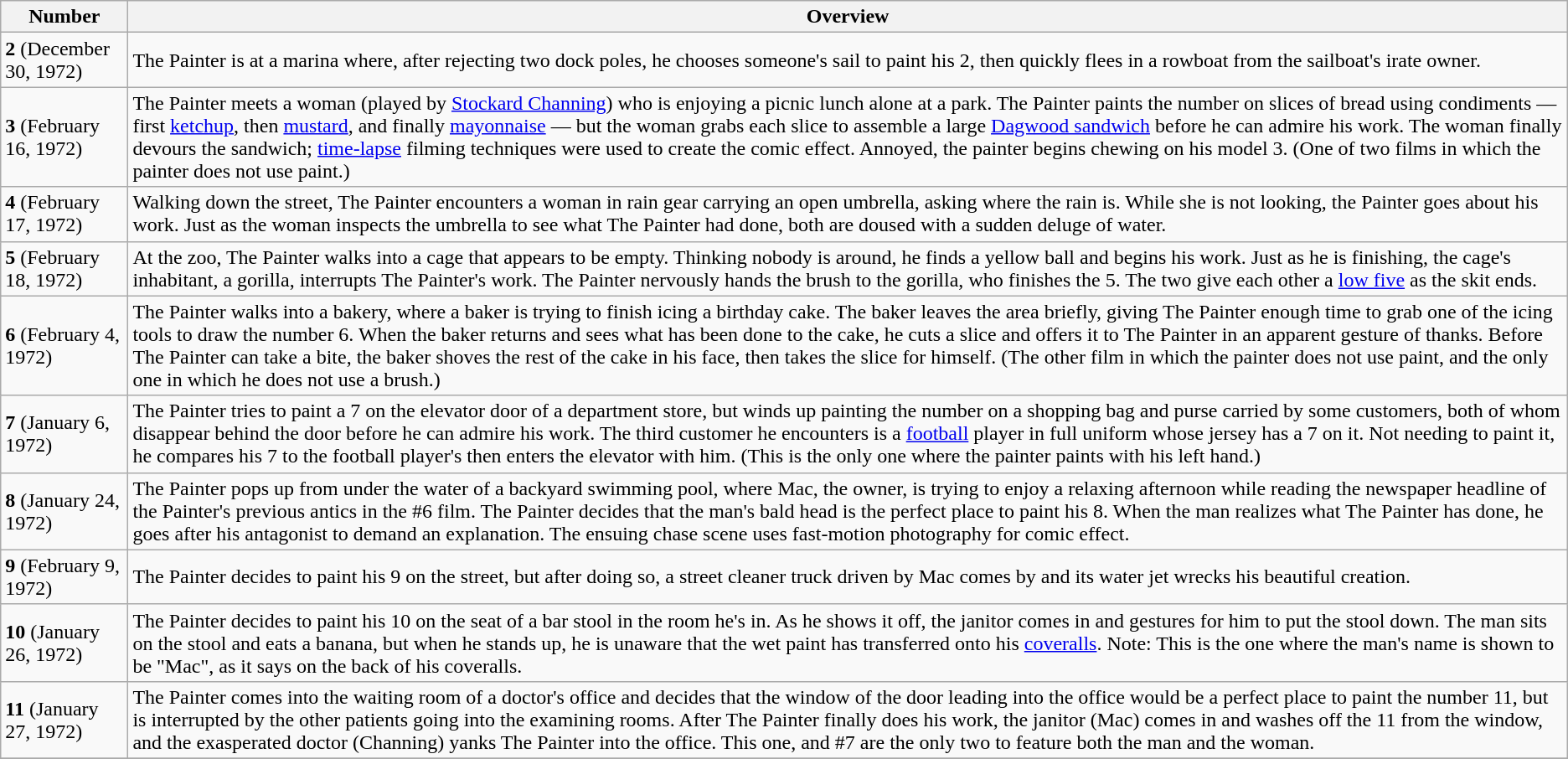<table class="wikitable">
<tr>
<th>Number</th>
<th>Overview</th>
</tr>
<tr>
<td><strong>2</strong> (December 30, 1972)</td>
<td>The Painter is at a marina where, after rejecting two dock poles, he chooses someone's sail to paint his 2, then quickly flees in a rowboat from the sailboat's irate owner.</td>
</tr>
<tr>
<td><strong>3</strong> (February 16, 1972)</td>
<td>The Painter meets a woman (played by <a href='#'>Stockard Channing</a>) who is enjoying a picnic lunch alone at a park. The Painter paints the number on slices of bread using condiments — first <a href='#'>ketchup</a>, then <a href='#'>mustard</a>, and finally <a href='#'>mayonnaise</a> — but the woman grabs each slice to assemble a large <a href='#'>Dagwood sandwich</a> before he can admire his work. The woman finally devours the sandwich; <a href='#'>time-lapse</a> filming techniques were used to create the comic effect. Annoyed, the painter begins chewing on his model 3. (One of two films in which the painter does not use paint.)</td>
</tr>
<tr>
<td><strong>4</strong> (February 17, 1972)</td>
<td>Walking down the street, The Painter encounters a woman in rain gear carrying an open umbrella, asking where the rain is. While she is not looking, the Painter goes about his work. Just as the woman inspects the umbrella to see what The Painter had done, both are doused with a sudden deluge of water.</td>
</tr>
<tr>
<td><strong>5</strong> (February 18, 1972)</td>
<td>At the zoo, The Painter walks into a cage that appears to be empty. Thinking nobody is around, he finds a yellow ball and begins his work. Just as he is finishing, the cage's inhabitant, a gorilla, interrupts The Painter's work. The Painter nervously hands the brush to the gorilla, who finishes the 5. The two give each other a <a href='#'>low five</a> as the skit ends.</td>
</tr>
<tr>
<td><strong>6</strong> (February 4, 1972)</td>
<td>The Painter walks into a bakery, where a baker is trying to finish icing a birthday cake. The baker leaves the area briefly, giving The Painter enough time to grab one of the icing tools to draw the number 6. When the baker returns and sees what has been done to the cake, he cuts a slice and offers it to The Painter in an apparent gesture of thanks. Before The Painter can take a bite, the baker shoves the rest of the cake in his face, then takes the slice for himself. (The other film in which the painter does not use paint, and the only one in which he does not use a brush.)</td>
</tr>
<tr>
<td><strong>7</strong> (January 6, 1972)</td>
<td>The Painter tries to paint a 7 on the elevator door of a department store, but winds up painting the number on a shopping bag and purse carried by some customers, both of whom disappear behind the door before he can admire his work. The third customer he encounters is a <a href='#'>football</a> player in full uniform whose jersey has a 7 on it. Not needing to paint it, he compares his 7 to the football player's then enters the elevator with him.  (This is the only one where the painter paints with his left hand.)</td>
</tr>
<tr>
<td><strong>8</strong> (January 24, 1972)</td>
<td>The Painter pops up from under the water of a backyard swimming pool, where Mac, the owner, is trying to enjoy a relaxing afternoon while reading the newspaper headline of the Painter's previous antics in the #6 film. The Painter decides that the man's bald head is the perfect place to paint his 8. When the man realizes what The Painter has done, he goes after his antagonist to demand an explanation. The ensuing chase scene uses fast-motion photography for comic effect.</td>
</tr>
<tr>
<td><strong>9</strong> (February 9, 1972)</td>
<td>The Painter decides to paint his 9 on the street, but after doing so, a street cleaner truck driven by Mac comes by and its water jet wrecks his beautiful creation.</td>
</tr>
<tr>
<td><strong>10</strong> (January 26, 1972)</td>
<td>The Painter decides to paint his 10 on the seat of a bar stool in the room he's in. As he shows it off, the janitor comes in and gestures for him to put the stool down. The man sits on the stool and eats a banana, but when he stands up, he is unaware that the wet paint has transferred onto his <a href='#'>coveralls</a>.  Note:  This is the one where the man's name is shown to be "Mac", as it says on the back of his coveralls.</td>
</tr>
<tr>
<td><strong>11</strong> (January 27, 1972)</td>
<td>The Painter comes into the waiting room of a doctor's office and decides that the window of the door leading into the office would be a perfect place to paint the number 11, but is interrupted by the other patients going into the examining rooms. After The Painter finally does his work, the janitor (Mac) comes in and washes off the 11 from the window, and the exasperated doctor (Channing) yanks The Painter into the office.  This one, and #7 are the only two to feature both the man and the woman.</td>
</tr>
<tr>
</tr>
</table>
